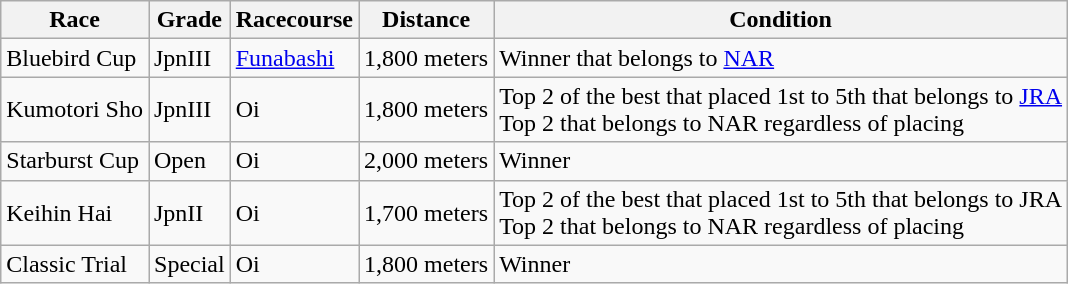<table class="wikitable">
<tr>
<th>Race</th>
<th>Grade</th>
<th>Racecourse</th>
<th>Distance</th>
<th>Condition</th>
</tr>
<tr>
<td>Bluebird Cup</td>
<td>JpnIII</td>
<td><a href='#'>Funabashi</a></td>
<td>1,800 meters</td>
<td>Winner that belongs to <a href='#'>NAR</a></td>
</tr>
<tr>
<td>Kumotori Sho</td>
<td>JpnIII</td>
<td>Oi</td>
<td>1,800 meters</td>
<td>Top 2 of the best that placed 1st to 5th that belongs to <a href='#'>JRA</a><br>Top 2 that belongs to NAR regardless of placing</td>
</tr>
<tr>
<td>Starburst Cup</td>
<td>Open</td>
<td>Oi</td>
<td>2,000 meters</td>
<td>Winner</td>
</tr>
<tr>
<td>Keihin Hai</td>
<td>JpnII</td>
<td>Oi</td>
<td>1,700 meters</td>
<td>Top 2 of the best that placed 1st to 5th that belongs to JRA<br>Top 2 that belongs to NAR regardless of placing</td>
</tr>
<tr>
<td>Classic Trial</td>
<td>Special</td>
<td>Oi</td>
<td>1,800 meters</td>
<td>Winner</td>
</tr>
</table>
